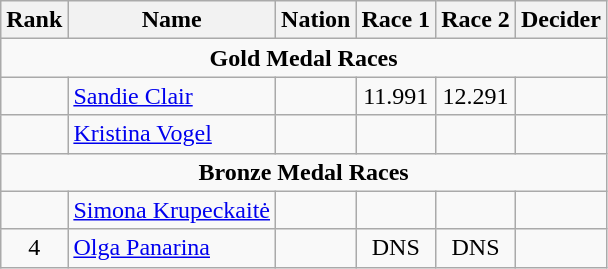<table class="wikitable" style="text-align:center">
<tr>
<th>Rank</th>
<th>Name</th>
<th>Nation</th>
<th>Race 1</th>
<th>Race 2</th>
<th>Decider</th>
</tr>
<tr>
<td colspan=6><strong>Gold Medal Races</strong></td>
</tr>
<tr>
<td></td>
<td align=left><a href='#'>Sandie Clair</a></td>
<td align=left></td>
<td>11.991</td>
<td>12.291</td>
<td></td>
</tr>
<tr>
<td></td>
<td align=left><a href='#'>Kristina Vogel</a></td>
<td align=left></td>
<td></td>
<td></td>
<td></td>
</tr>
<tr>
<td colspan=6><strong>Bronze Medal Races</strong></td>
</tr>
<tr>
<td></td>
<td align=left><a href='#'>Simona Krupeckaitė</a></td>
<td align=left></td>
<td></td>
<td></td>
<td></td>
</tr>
<tr>
<td>4</td>
<td align=left><a href='#'>Olga Panarina</a></td>
<td align=left></td>
<td>DNS</td>
<td>DNS</td>
<td></td>
</tr>
</table>
